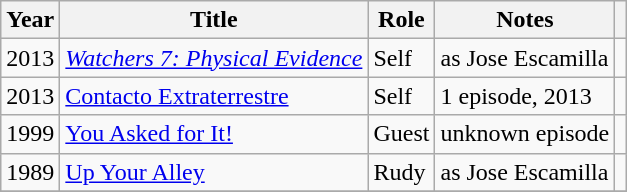<table class="wikitable sortable plainrowheaders">
<tr>
<th scope="col">Year</th>
<th scope="col">Title</th>
<th scope="col">Role</th>
<th scope="col" class="unsortable">Notes</th>
<th scope="col" class="unsortable"></th>
</tr>
<tr>
<td>2013</td>
<td><em><a href='#'>Watchers 7: Physical Evidence</a></td>
<td>Self</td>
<td>as Jose Escamilla</td>
<td></td>
</tr>
<tr>
<td>2013</td>
<td></em><a href='#'>Contacto Extraterrestre</a><em></td>
<td>Self</td>
<td>1 episode, 2013</td>
<td></td>
</tr>
<tr>
<td>1999</td>
<td></em><a href='#'>You Asked for It!</a><em></td>
<td>Guest</td>
<td>unknown episode</td>
<td></td>
</tr>
<tr>
<td>1989</td>
<td></em><a href='#'>Up Your Alley</a><em></td>
<td>Rudy</td>
<td>as Jose Escamilla</td>
<td></td>
</tr>
<tr>
</tr>
</table>
